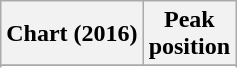<table class="wikitable sortable plainrowheaders">
<tr>
<th scope="col">Chart (2016)</th>
<th scope="col">Peak<br>position</th>
</tr>
<tr>
</tr>
<tr>
</tr>
<tr>
</tr>
<tr>
</tr>
<tr>
</tr>
<tr>
</tr>
<tr>
</tr>
<tr>
</tr>
<tr>
</tr>
<tr>
</tr>
<tr>
</tr>
<tr>
</tr>
<tr>
</tr>
<tr>
</tr>
</table>
